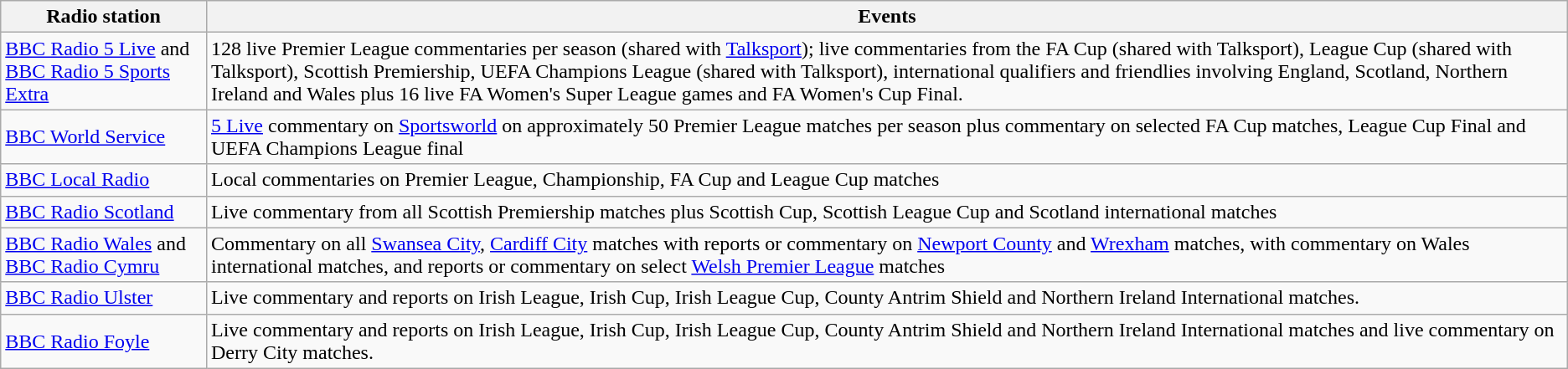<table class="wikitable">
<tr>
<th>Radio station</th>
<th>Events</th>
</tr>
<tr>
<td><a href='#'>BBC Radio 5 Live</a> and <a href='#'>BBC Radio 5 Sports Extra</a></td>
<td>128 live Premier League commentaries per season (shared with <a href='#'>Talksport</a>); live commentaries from the FA Cup (shared with Talksport), League Cup (shared with Talksport), Scottish Premiership, UEFA Champions League (shared with Talksport), international qualifiers and friendlies involving England, Scotland, Northern Ireland and Wales plus 16 live FA Women's Super League games and FA Women's Cup Final.</td>
</tr>
<tr>
<td><a href='#'>BBC World Service</a></td>
<td><a href='#'>5 Live</a> commentary on <a href='#'>Sportsworld</a> on approximately 50 Premier League matches per season plus commentary on selected FA Cup matches, League Cup Final and UEFA Champions League final</td>
</tr>
<tr>
<td><a href='#'>BBC Local Radio</a></td>
<td>Local commentaries on Premier League, Championship, FA Cup and League Cup matches</td>
</tr>
<tr>
<td><a href='#'>BBC Radio Scotland</a></td>
<td>Live commentary from all Scottish Premiership matches plus Scottish Cup, Scottish League Cup and Scotland international matches</td>
</tr>
<tr>
<td><a href='#'>BBC Radio Wales</a> and <a href='#'>BBC Radio Cymru</a></td>
<td>Commentary on all <a href='#'>Swansea City</a>, <a href='#'>Cardiff City</a> matches with reports or commentary on <a href='#'>Newport County</a> and <a href='#'>Wrexham</a> matches, with commentary on Wales international matches, and reports or commentary on select <a href='#'>Welsh Premier League</a> matches</td>
</tr>
<tr>
<td><a href='#'>BBC Radio Ulster</a></td>
<td>Live commentary and reports on Irish League, Irish Cup, Irish League Cup, County Antrim Shield and Northern Ireland International matches.</td>
</tr>
<tr>
<td><a href='#'>BBC Radio Foyle</a></td>
<td>Live commentary and reports on Irish League, Irish Cup, Irish League Cup, County Antrim Shield and Northern Ireland International matches and live commentary on Derry City matches.</td>
</tr>
</table>
